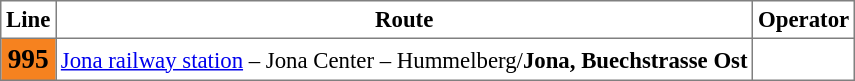<table border="1" cellspacing="0" cellpadding="3" style="border-collapse:collapse; font-size:95%; margin-left:10px; margin-bottom:5px;">
<tr>
<th>Line</th>
<th>Route</th>
<th>Operator</th>
</tr>
<tr align=center>
<td bgcolor=#f6821f><span><big><strong>995</strong></big></span></td>
<td><a href='#'>Jona railway station</a> – Jona Center – Hummelberg/<strong>Jona, Buechstrasse Ost</strong></td>
<td><em></em></td>
</tr>
</table>
